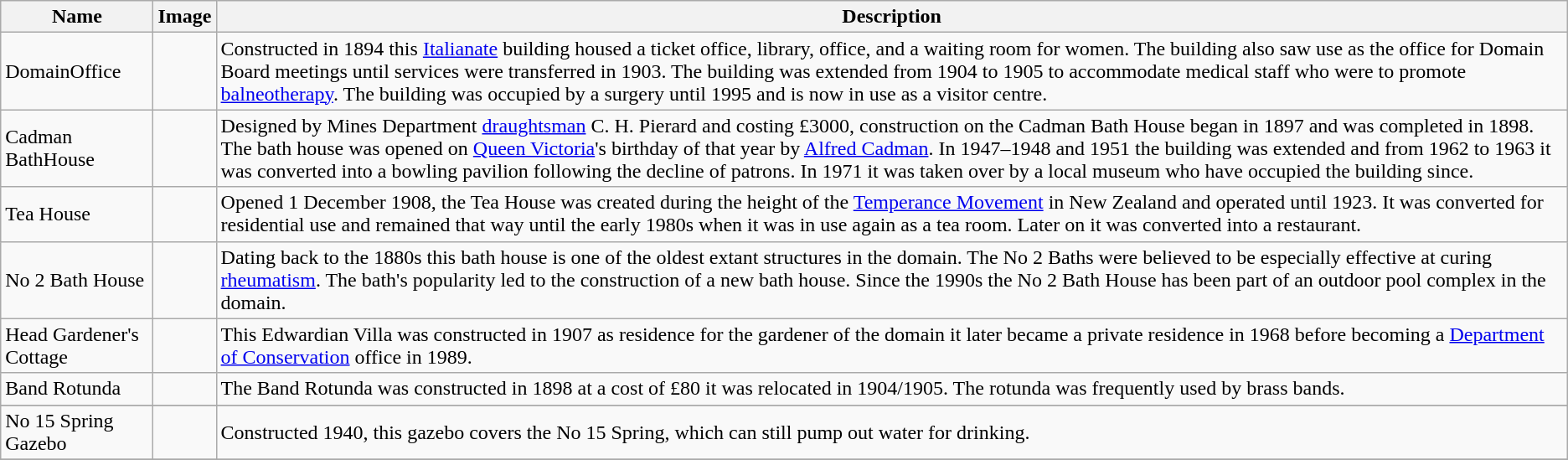<table class= "wikitable sortable">
<tr>
<th>Name</th>
<th>Image</th>
<th>Description</th>
</tr>
<tr>
<td>DomainOffice</td>
<td></td>
<td>Constructed in 1894 this <a href='#'>Italianate</a> building housed a ticket office, library, office, and a waiting room for women. The building also saw use as the office for Domain Board meetings until services were transferred in 1903. The building was extended from 1904 to 1905 to accommodate medical staff who were to promote <a href='#'>balneotherapy</a>. The building was occupied by a surgery until 1995 and is now in use as a visitor centre.</td>
</tr>
<tr>
<td>Cadman BathHouse</td>
<td></td>
<td>Designed by Mines Department <a href='#'>draughtsman</a> C. H. Pierard and costing £3000, construction on the Cadman Bath House began in 1897 and was completed in 1898. The bath house was opened on <a href='#'>Queen Victoria</a>'s birthday of that year by <a href='#'>Alfred Cadman</a>. In 1947–1948 and 1951 the building was extended and from 1962 to 1963 it was converted into a bowling pavilion following the decline of patrons. In 1971 it was taken over by a local museum who have occupied the building since.</td>
</tr>
<tr>
<td>Tea House</td>
<td></td>
<td>Opened 1 December 1908, the Tea House was created during the height of the <a href='#'>Temperance Movement</a> in New Zealand and operated until 1923. It was converted for residential use and remained that way until the early 1980s when it was in use again as a tea room. Later on it was converted into a restaurant.</td>
</tr>
<tr>
<td>No 2 Bath House</td>
<td></td>
<td>Dating back to the 1880s this bath house is one of the oldest extant structures in the domain. The No 2 Baths were believed to be especially effective at curing <a href='#'>rheumatism</a>. The bath's popularity led to the construction of a new bath house. Since the 1990s the No 2 Bath House has been part of an outdoor pool complex in the domain.</td>
</tr>
<tr>
<td>Head Gardener's Cottage</td>
<td></td>
<td>This Edwardian Villa was constructed in 1907 as residence for the gardener of the domain it later became a private residence in 1968 before becoming a <a href='#'>Department of Conservation</a> office in 1989.</td>
</tr>
<tr>
<td>Band Rotunda</td>
<td></td>
<td>The Band Rotunda was constructed in 1898 at a cost of £80 it was relocated in 1904/1905. The rotunda was frequently used by brass bands.</td>
</tr>
<tr>
</tr>
<tr>
<td>No 15 Spring Gazebo</td>
<td></td>
<td>Constructed 1940, this gazebo covers the No 15 Spring, which can still pump out water for drinking.</td>
</tr>
<tr>
</tr>
</table>
